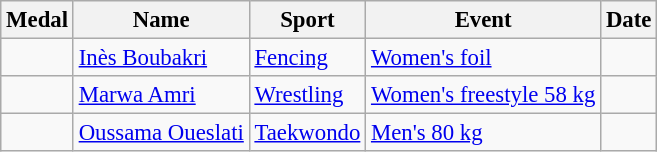<table class="wikitable sortable" style="font-size: 95%;">
<tr>
<th>Medal</th>
<th>Name</th>
<th>Sport</th>
<th>Event</th>
<th>Date</th>
</tr>
<tr>
<td></td>
<td><a href='#'>Inès Boubakri</a></td>
<td><a href='#'>Fencing</a></td>
<td><a href='#'>Women's foil</a></td>
<td></td>
</tr>
<tr>
<td></td>
<td><a href='#'>Marwa Amri</a></td>
<td><a href='#'>Wrestling</a></td>
<td><a href='#'>Women's freestyle 58 kg</a></td>
<td></td>
</tr>
<tr>
<td></td>
<td><a href='#'>Oussama Oueslati</a></td>
<td><a href='#'>Taekwondo</a></td>
<td><a href='#'>Men's 80 kg</a></td>
<td></td>
</tr>
</table>
